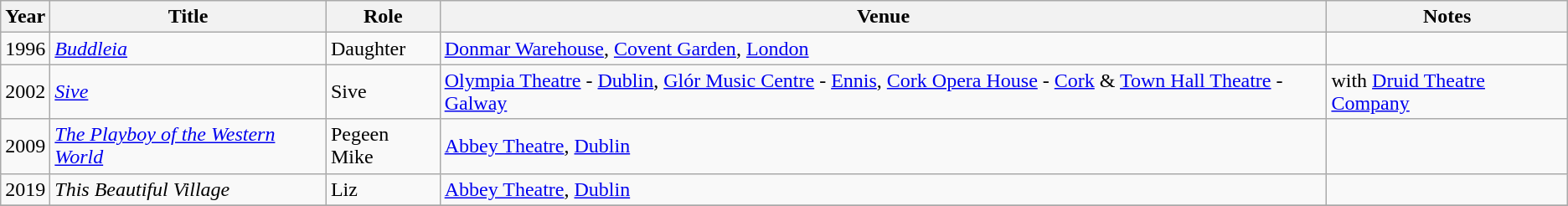<table class="wikitable sortable">
<tr>
<th>Year</th>
<th>Title</th>
<th>Role</th>
<th>Venue</th>
<th>Notes</th>
</tr>
<tr>
<td>1996</td>
<td><em><a href='#'>Buddleia</a></em></td>
<td>Daughter</td>
<td><a href='#'>Donmar Warehouse</a>, <a href='#'>Covent Garden</a>, <a href='#'>London</a></td>
<td></td>
</tr>
<tr>
<td>2002</td>
<td><em><a href='#'>Sive</a></em></td>
<td>Sive</td>
<td><a href='#'>Olympia Theatre</a> - <a href='#'>Dublin</a>, <a href='#'>Glór Music Centre</a> - <a href='#'>Ennis</a>, <a href='#'>Cork Opera House</a> - <a href='#'>Cork</a> & <a href='#'>Town Hall Theatre</a> - <a href='#'>Galway</a></td>
<td>with <a href='#'>Druid Theatre Company</a></td>
</tr>
<tr>
<td>2009</td>
<td><em><a href='#'>The Playboy of the Western World</a></em></td>
<td>Pegeen Mike</td>
<td><a href='#'>Abbey Theatre</a>, <a href='#'>Dublin</a></td>
<td></td>
</tr>
<tr>
<td>2019</td>
<td><em>This Beautiful Village</em></td>
<td>Liz</td>
<td><a href='#'>Abbey Theatre</a>, <a href='#'>Dublin</a></td>
<td></td>
</tr>
<tr>
</tr>
</table>
